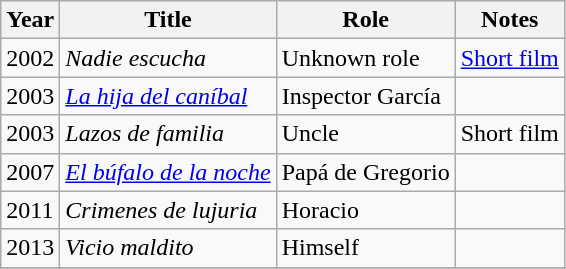<table class="wikitable sortable">
<tr>
<th>Year</th>
<th>Title</th>
<th>Role</th>
<th class="unsortable">Notes</th>
</tr>
<tr>
<td>2002</td>
<td><em>Nadie escucha</em></td>
<td>Unknown role</td>
<td><a href='#'>Short film</a></td>
</tr>
<tr>
<td>2003</td>
<td><em><a href='#'>La hija del caníbal</a></em></td>
<td>Inspector García</td>
<td></td>
</tr>
<tr>
<td>2003</td>
<td><em>Lazos de familia</em></td>
<td>Uncle</td>
<td>Short film</td>
</tr>
<tr>
<td>2007</td>
<td><em><a href='#'>El búfalo de la noche</a></em></td>
<td>Papá de Gregorio</td>
<td></td>
</tr>
<tr>
<td>2011</td>
<td><em>Crimenes de lujuria</em></td>
<td>Horacio</td>
<td></td>
</tr>
<tr>
<td>2013</td>
<td><em>Vicio maldito</em></td>
<td>Himself</td>
<td></td>
</tr>
<tr>
</tr>
</table>
